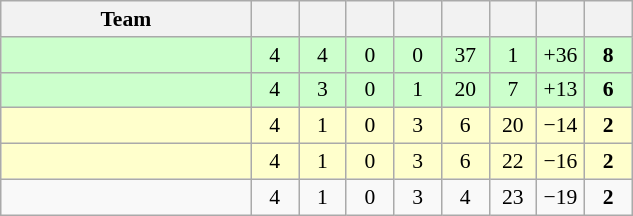<table class="wikitable" style="text-align: center; font-size:90% ">
<tr>
<th width=160>Team</th>
<th width=25></th>
<th width=25></th>
<th width=25></th>
<th width=25></th>
<th width=25></th>
<th width=25></th>
<th width=25></th>
<th width=25></th>
</tr>
<tr bgcolor="ccffcc">
<td align=left></td>
<td>4</td>
<td>4</td>
<td>0</td>
<td>0</td>
<td>37</td>
<td>1</td>
<td>+36</td>
<td><strong>8</strong></td>
</tr>
<tr bgcolor="ccffcc">
<td align=left></td>
<td>4</td>
<td>3</td>
<td>0</td>
<td>1</td>
<td>20</td>
<td>7</td>
<td>+13</td>
<td><strong>6</strong></td>
</tr>
<tr bgcolor="ffffcc">
<td align=left></td>
<td>4</td>
<td>1</td>
<td>0</td>
<td>3</td>
<td>6</td>
<td>20</td>
<td>−14</td>
<td><strong>2</strong></td>
</tr>
<tr bgcolor="ffffcc">
<td align=left></td>
<td>4</td>
<td>1</td>
<td>0</td>
<td>3</td>
<td>6</td>
<td>22</td>
<td>−16</td>
<td><strong>2</strong></td>
</tr>
<tr>
<td align=left></td>
<td>4</td>
<td>1</td>
<td>0</td>
<td>3</td>
<td>4</td>
<td>23</td>
<td>−19</td>
<td><strong>2</strong></td>
</tr>
</table>
